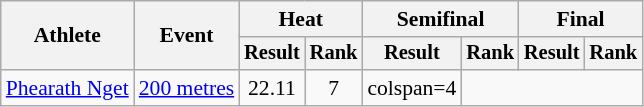<table class="wikitable" style="font-size:90%">
<tr>
<th rowspan="2">Athlete</th>
<th rowspan="2">Event</th>
<th colspan="2">Heat</th>
<th colspan="2">Semifinal</th>
<th colspan="2">Final</th>
</tr>
<tr style="font-size:95%">
<th>Result</th>
<th>Rank</th>
<th>Result</th>
<th>Rank</th>
<th>Result</th>
<th>Rank</th>
</tr>
<tr style=text-align:center>
<td style=text-align:left><a href='#'>Phearath Nget</a></td>
<td style=text-align:left><a href='#'>200 metres</a></td>
<td>22.11</td>
<td>7</td>
<td>colspan=4 </td>
</tr>
</table>
